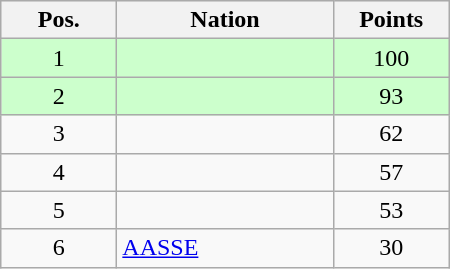<table class="wikitable gauche" cellspacing="1" style="width:300px;">
<tr style="background:#efefef; text-align:center;">
<th style="width:70px;">Pos.</th>
<th>Nation</th>
<th style="width:70px;">Points</th>
</tr>
<tr style="vertical-align:top; text-align:center; background:#ccffcc;">
<td>1</td>
<td style="text-align:left;"></td>
<td>100</td>
</tr>
<tr style="vertical-align:top; text-align:center; background:#ccffcc;">
<td>2</td>
<td style="text-align:left;"></td>
<td>93</td>
</tr>
<tr style="vertical-align:top; text-align:center;">
<td>3</td>
<td style="text-align:left;"></td>
<td>62</td>
</tr>
<tr style="vertical-align:top; text-align:center;">
<td>4</td>
<td style="text-align:left;"></td>
<td>57</td>
</tr>
<tr style="vertical-align:top; text-align:center;">
<td>5</td>
<td style="text-align:left;"></td>
<td>53</td>
</tr>
<tr style="vertical-align:top; text-align:center;">
<td>6</td>
<td style="text-align:left;"> <a href='#'>AASSE</a></td>
<td>30</td>
</tr>
</table>
